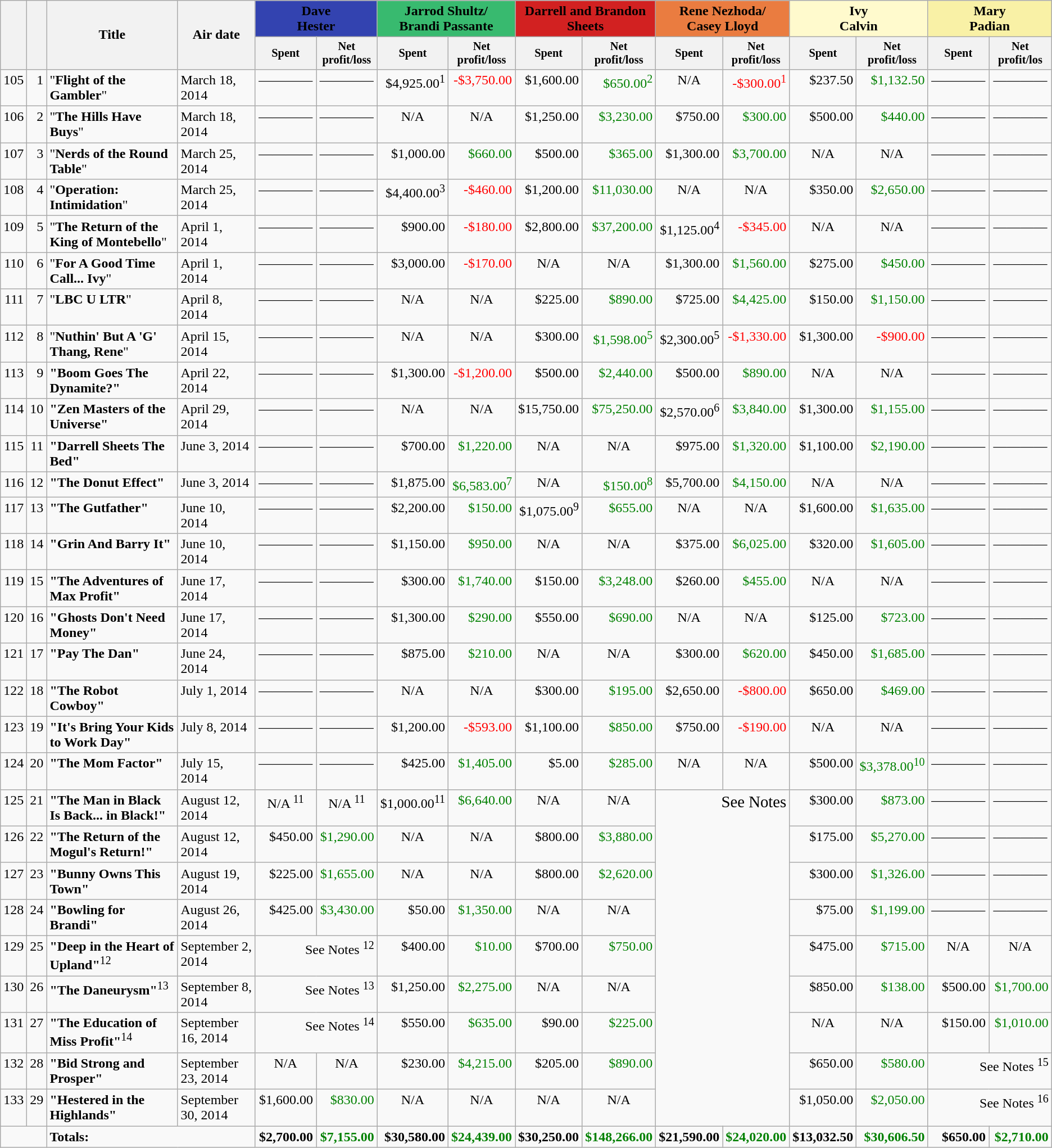<table class="wikitable" style="text-align: right;">
<tr>
<th rowspan = "2"></th>
<th rowspan = "2"></th>
<th rowspan = "2">Title</th>
<th rowspan = "2">Air date</th>
<th colspan = "2" style="background:#3343b0;">Dave<br>Hester</th>
<th colspan = "2" style="background:#38ba6f;">Jarrod Shultz/<br>Brandi Passante</th>
<th colspan = "2" style="background:#d22121;">Darrell and Brandon<br>Sheets</th>
<th colspan = "2" style="background:#ea7c40;">Rene Nezhoda/<br>Casey Lloyd</th>
<th colspan = "2" style="background:#fffacd;">Ivy<br>Calvin</th>
<th colspan = "2" style="background:#F9F1A6;">Mary<br>Padian</th>
</tr>
<tr>
<th style="width:66px; font-size:85%;">Spent</th>
<th style="width:66px; font-size:85%;">Net profit/loss</th>
<th style="width:66px; font-size:85%;">Spent</th>
<th style="width:66px; font-size:85%;">Net profit/loss</th>
<th style="width:66px; font-size:85%;">Spent</th>
<th style="width:66px; font-size:85%;">Net profit/loss</th>
<th style="width:66px; font-size:85%;">Spent</th>
<th style="width:68px; font-size:85%;">Net profit/loss</th>
<th style="width:66px; font-size:85%;">Spent</th>
<th style="width:68px; font-size:85%;">Net profit/loss</th>
<th style="width:66px; font-size:85%;">Spent</th>
<th style="width:68px; font-size:85%;">Net profit/los</th>
</tr>
<tr valign="top">
<td>105</td>
<td>1</td>
<td align="left">"<strong>Flight of the Gambler</strong>"</td>
<td align="left">March 18, 2014</td>
<td style="text-align:center;">————</td>
<td style="text-align:center;">————</td>
<td>$4,925.00<sup>1</sup></td>
<td style="color:red;">-$3,750.00</td>
<td>$1,600.00</td>
<td style="color:green;">$650.00<sup>2</sup></td>
<td style="text-align:center;">N/A</td>
<td style="color:red;">-$300.00<sup>1</sup></td>
<td>$237.50</td>
<td style="color:green;">$1,132.50</td>
<td style="text-align:center;">————</td>
<td style="text-align:center;">————</td>
</tr>
<tr valign="top">
<td>106</td>
<td>2</td>
<td align="left">"<strong>The Hills Have Buys</strong>"</td>
<td align="left">March 18, 2014</td>
<td style="text-align:center;">————</td>
<td style="text-align:center;">————</td>
<td style="text-align:center;">N/A</td>
<td style="text-align:center;">N/A</td>
<td>$1,250.00</td>
<td style="color:green;">$3,230.00</td>
<td>$750.00</td>
<td style="color:green;">$300.00</td>
<td>$500.00</td>
<td style="color:green;">$440.00</td>
<td style="text-align:center;">————</td>
<td style="text-align:center;">————</td>
</tr>
<tr valign="top">
<td>107</td>
<td>3</td>
<td align="left">"<strong>Nerds of the Round Table</strong>"</td>
<td align="left">March 25, 2014</td>
<td style="text-align:center;">————</td>
<td style="text-align:center;">————</td>
<td>$1,000.00</td>
<td style="color:green;">$660.00</td>
<td>$500.00</td>
<td style="color:green;">$365.00</td>
<td>$1,300.00</td>
<td style="color:green;">$3,700.00</td>
<td style="text-align:center;">N/A</td>
<td style="text-align:center;">N/A</td>
<td style="text-align:center;">————</td>
<td style="text-align:center;">————</td>
</tr>
<tr valign="top">
<td>108</td>
<td>4</td>
<td align="left">"<strong>Operation: Intimidation</strong>"</td>
<td align="left">March 25, 2014</td>
<td style="text-align:center;">————</td>
<td style="text-align:center;">————</td>
<td>$4,400.00<sup>3</sup></td>
<td style="color:red;">-$460.00</td>
<td>$1,200.00</td>
<td style="color:green;">$11,030.00</td>
<td style="text-align:center;">N/A</td>
<td style="text-align:center;">N/A</td>
<td>$350.00</td>
<td style="color:green;">$2,650.00</td>
<td style="text-align:center;">————</td>
<td style="text-align:center;">————</td>
</tr>
<tr valign="top">
<td>109</td>
<td>5</td>
<td align="left">"<strong>The Return of the King of Montebello</strong>"</td>
<td align="left">April 1, 2014</td>
<td style="text-align:center;">————</td>
<td style="text-align:center;">————</td>
<td>$900.00</td>
<td style="color:red;">-$180.00</td>
<td>$2,800.00</td>
<td style="color:green;">$37,200.00</td>
<td>$1,125.00<sup>4</sup></td>
<td style="color:red;">-$345.00</td>
<td style="text-align:center;">N/A</td>
<td style="text-align:center;">N/A</td>
<td style="text-align:center;">————</td>
<td style="text-align:center;">————</td>
</tr>
<tr valign="top">
<td>110</td>
<td>6</td>
<td align="left">"<strong>For A Good Time Call... Ivy</strong>"</td>
<td align="left">April 1, 2014</td>
<td style="text-align:center;">————</td>
<td style="text-align:center;">————</td>
<td>$3,000.00</td>
<td style="color:red;">-$170.00</td>
<td style="text-align:center;">N/A</td>
<td style="text-align:center;">N/A</td>
<td>$1,300.00</td>
<td style="color:green;">$1,560.00</td>
<td>$275.00</td>
<td style="color:green;">$450.00</td>
<td style="text-align:center;">————</td>
<td style="text-align:center;">————</td>
</tr>
<tr valign="top">
<td>111</td>
<td>7</td>
<td align="left">"<strong>LBC U LTR</strong>"</td>
<td align="left">April 8, 2014</td>
<td style="text-align:center;">————</td>
<td style="text-align:center;">————</td>
<td style="text-align:center;">N/A</td>
<td style="text-align:center;">N/A</td>
<td>$225.00</td>
<td style="color:green;">$890.00</td>
<td>$725.00</td>
<td style="color:green;">$4,425.00</td>
<td>$150.00</td>
<td style="color:green;">$1,150.00</td>
<td style="text-align:center;">————</td>
<td style="text-align:center;">————</td>
</tr>
<tr valign="top">
<td>112</td>
<td>8</td>
<td align="left">"<strong>Nuthin' But A 'G' Thang, Rene</strong>"</td>
<td align="left">April 15, 2014</td>
<td style="text-align:center;">————</td>
<td style="text-align:center;">————</td>
<td style="text-align:center;">N/A</td>
<td style="text-align:center;">N/A</td>
<td>$300.00</td>
<td style="color:green;">$1,598.00<sup>5</sup></td>
<td>$2,300.00<sup>5</sup></td>
<td style="color:red;">-$1,330.00</td>
<td>$1,300.00</td>
<td style="color:red;">-$900.00</td>
<td style="text-align:center;">————</td>
<td style="text-align:center;">————</td>
</tr>
<tr valign="top">
<td>113</td>
<td>9</td>
<td align="left"><strong>"Boom Goes The Dynamite?"</strong></td>
<td align="left">April 22, 2014</td>
<td style="text-align:center;">————</td>
<td style="text-align:center;">————</td>
<td>$1,300.00</td>
<td style="color:red;">-$1,200.00</td>
<td>$500.00</td>
<td style="color:green;">$2,440.00</td>
<td>$500.00</td>
<td style="color:green;">$890.00</td>
<td style="text-align:center;">N/A</td>
<td style="text-align:center;">N/A</td>
<td style="text-align:center;">————</td>
<td style="text-align:center;">————</td>
</tr>
<tr valign="top">
<td>114</td>
<td>10</td>
<td align="left"><strong>"Zen Masters of the Universe"</strong></td>
<td align="left">April 29, 2014</td>
<td style="text-align:center;">————</td>
<td style="text-align:center;">————</td>
<td style="text-align:center;">N/A</td>
<td style="text-align:center;">N/A</td>
<td>$15,750.00</td>
<td style="color:green;">$75,250.00</td>
<td>$2,570.00<sup>6</sup></td>
<td style="color:green;">$3,840.00</td>
<td>$1,300.00</td>
<td style="color:green;">$1,155.00</td>
<td style="text-align:center;">————</td>
<td style="text-align:center;">————</td>
</tr>
<tr valign="top">
<td>115</td>
<td>11</td>
<td align="left"><strong>"Darrell Sheets The Bed"</strong></td>
<td align="left">June 3, 2014</td>
<td style="text-align:center;">————</td>
<td style="text-align:center;">————</td>
<td>$700.00</td>
<td style="color:green;">$1,220.00</td>
<td style="text-align:center;">N/A</td>
<td style="text-align:center;">N/A</td>
<td>$975.00</td>
<td style="color:green;">$1,320.00</td>
<td>$1,100.00</td>
<td style="color:green;">$2,190.00</td>
<td style="text-align:center;">————</td>
<td style="text-align:center;">————</td>
</tr>
<tr valign="top">
<td>116</td>
<td>12</td>
<td align="left"><strong>"The Donut Effect"</strong></td>
<td align="left">June 3, 2014</td>
<td style="text-align:center;">————</td>
<td style="text-align:center;">————</td>
<td>$1,875.00</td>
<td style="color:green;">$6,583.00<sup>7</sup></td>
<td style="text-align:center;">N/A</td>
<td style="color:green;">$150.00<sup>8</sup></td>
<td>$5,700.00</td>
<td style="color:green;">$4,150.00</td>
<td style="text-align:center;">N/A</td>
<td style="text-align:center;">N/A</td>
<td style="text-align:center;">————</td>
<td style="text-align:center;">————</td>
</tr>
<tr valign="top">
<td>117</td>
<td>13</td>
<td align="left"><strong>"The Gutfather"</strong></td>
<td align="left">June 10, 2014</td>
<td style="text-align:center;">————</td>
<td style="text-align:center;">————</td>
<td>$2,200.00</td>
<td style="color:green;">$150.00</td>
<td>$1,075.00<sup>9</sup></td>
<td style="color:green;">$655.00</td>
<td style="text-align:center;">N/A</td>
<td style="text-align:center;">N/A</td>
<td>$1,600.00</td>
<td style="color:green;">$1,635.00</td>
<td style="text-align:center;">————</td>
<td style="text-align:center;">————</td>
</tr>
<tr valign="top">
<td>118</td>
<td>14</td>
<td align="left"><strong>"Grin And Barry It"</strong></td>
<td align="left">June 10, 2014</td>
<td style="text-align:center;">————</td>
<td style="text-align:center;">————</td>
<td>$1,150.00</td>
<td style="color:green;">$950.00</td>
<td style="text-align:center;">N/A</td>
<td style="text-align:center;">N/A</td>
<td>$375.00</td>
<td style="color:green;">$6,025.00</td>
<td>$320.00</td>
<td style="color:green;">$1,605.00</td>
<td style="text-align:center;">————</td>
<td style="text-align:center;">————</td>
</tr>
<tr valign="top">
<td>119</td>
<td>15</td>
<td align="left"><strong>"The Adventures of Max Profit"</strong></td>
<td align="left">June 17, 2014</td>
<td style="text-align:center;">————</td>
<td style="text-align:center;">————</td>
<td>$300.00</td>
<td style="color:green;">$1,740.00</td>
<td>$150.00</td>
<td style="color:green;">$3,248.00</td>
<td>$260.00</td>
<td style="color:green;">$455.00</td>
<td style="text-align:center;">N/A</td>
<td style="text-align:center;">N/A</td>
<td style="text-align:center;">————</td>
<td style="text-align:center;">————</td>
</tr>
<tr valign="top">
<td>120</td>
<td>16</td>
<td align="left"><strong>"Ghosts Don't Need Money"</strong></td>
<td align="left">June 17, 2014</td>
<td style="text-align:center;">————</td>
<td style="text-align:center;">————</td>
<td>$1,300.00</td>
<td style="color:green;">$290.00</td>
<td>$550.00</td>
<td style="color:green;">$690.00</td>
<td style="text-align:center;">N/A</td>
<td style="text-align:center;">N/A</td>
<td>$125.00</td>
<td style="color:green;">$723.00</td>
<td style="text-align:center;">————</td>
<td style="text-align:center;">————</td>
</tr>
<tr valign="top">
<td>121</td>
<td>17</td>
<td align="left"><strong>"Pay The Dan"</strong></td>
<td align="left">June 24, 2014</td>
<td style="text-align:center;">————</td>
<td style="text-align:center;">————</td>
<td>$875.00</td>
<td style="color:green;">$210.00</td>
<td style="text-align:center;">N/A</td>
<td style="text-align:center;">N/A</td>
<td>$300.00</td>
<td style="color:green;">$620.00</td>
<td>$450.00</td>
<td style="color:green;">$1,685.00</td>
<td style="text-align:center;">————</td>
<td style="text-align:center;">————</td>
</tr>
<tr valign="top">
<td>122</td>
<td>18</td>
<td align="left"><strong>"The Robot Cowboy"</strong></td>
<td align="left">July 1, 2014</td>
<td style="text-align:center;">————</td>
<td style="text-align:center;">————</td>
<td style="text-align:center;">N/A</td>
<td style="text-align:center;">N/A</td>
<td>$300.00</td>
<td style="color:green;">$195.00</td>
<td>$2,650.00</td>
<td style="color:red;">-$800.00</td>
<td>$650.00</td>
<td style="color:green;">$469.00</td>
<td style="text-align:center;">————</td>
<td style="text-align:center;">————</td>
</tr>
<tr valign="top">
<td>123</td>
<td>19</td>
<td align="left"><strong>"It's Bring Your Kids to Work Day"</strong></td>
<td align="left">July 8, 2014</td>
<td style="text-align:center;">————</td>
<td style="text-align:center;">————</td>
<td>$1,200.00</td>
<td style="color:red;">-$593.00</td>
<td>$1,100.00</td>
<td style="color:green;">$850.00</td>
<td>$750.00</td>
<td style="color:red;">-$190.00</td>
<td style="text-align:center;">N/A</td>
<td style="text-align:center;">N/A</td>
<td style="text-align:center;">————</td>
<td style="text-align:center;">————</td>
</tr>
<tr valign="top">
<td>124</td>
<td>20</td>
<td align="left"><strong>"The Mom Factor"</strong></td>
<td align="left">July 15, 2014</td>
<td style="text-align:center;">————</td>
<td style="text-align:center;">————</td>
<td>$425.00</td>
<td style="color:green;">$1,405.00</td>
<td>$5.00</td>
<td style="color:green;">$285.00</td>
<td style="text-align:center;">N/A</td>
<td style="text-align:center;">N/A</td>
<td>$500.00</td>
<td style="color:green;">$3,378.00<sup>10</sup></td>
<td style="text-align:center;">————</td>
<td style="text-align:center;">————</td>
</tr>
<tr valign="top">
<td>125</td>
<td>21</td>
<td align="left"><strong>"The Man in Black Is Back... in Black!"</strong></td>
<td align="left">August 12, 2014</td>
<td style="text-align:center;">N/A  <sup>11</sup></td>
<td style="text-align:center;">N/A  <sup>11</sup></td>
<td>$1,000.00<sup>11</sup></td>
<td style="color:green;">$6,640.00</td>
<td style="text-align:center;">N/A</td>
<td style="text-align:center;">N/A</td>
<td colspan="2" rowspan="9"><big>See Notes</big></td>
<td>$300.00</td>
<td style="color:green;">$873.00</td>
<td style="text-align:center;">————</td>
<td style="text-align:center;">————</td>
</tr>
<tr valign="top">
<td>126</td>
<td>22</td>
<td align="left"><strong>"The Return of the Mogul's Return!"</strong></td>
<td align="left">August 12, 2014</td>
<td>$450.00</td>
<td style="color:green;">$1,290.00</td>
<td style="text-align:center;">N/A</td>
<td style="text-align:center;">N/A</td>
<td>$800.00</td>
<td style="color:green;">$3,880.00</td>
<td>$175.00</td>
<td style="color:green;">$5,270.00</td>
<td style="text-align:center;">————</td>
<td style="text-align:center;">————</td>
</tr>
<tr valign="top">
<td>127</td>
<td>23</td>
<td align="left"><strong>"Bunny Owns This Town"</strong></td>
<td align="left">August 19, 2014</td>
<td>$225.00</td>
<td style="color:green;">$1,655.00</td>
<td style="text-align:center;">N/A</td>
<td style="text-align:center;">N/A</td>
<td>$800.00</td>
<td style="color:green;">$2,620.00</td>
<td>$300.00</td>
<td style="color:green;">$1,326.00</td>
<td style="text-align:center;">————</td>
<td style="text-align:center;">————</td>
</tr>
<tr valign="top">
<td>128</td>
<td>24</td>
<td align="left"><strong>"Bowling for Brandi"</strong></td>
<td align="left">August 26, 2014</td>
<td>$425.00</td>
<td style="color:green;">$3,430.00</td>
<td>$50.00</td>
<td style="color:green;">$1,350.00</td>
<td style="text-align:center;">N/A</td>
<td style="text-align:center;">N/A</td>
<td>$75.00</td>
<td style="color:green;">$1,199.00</td>
<td style="text-align:center;">————</td>
<td style="text-align:center;">————</td>
</tr>
<tr valign="top">
<td>129</td>
<td>25</td>
<td align="left"><strong>"Deep in the Heart of Upland"</strong><sup>12</sup></td>
<td align="left">September 2, 2014</td>
<td colspan="2">See Notes <sup>12</sup></td>
<td>$400.00</td>
<td style="color:green;">$10.00</td>
<td>$700.00</td>
<td style="color:green;">$750.00</td>
<td>$475.00</td>
<td style="color:green;">$715.00</td>
<td style="text-align:center;">N/A</td>
<td style="text-align:center;">N/A</td>
</tr>
<tr valign="top">
<td>130</td>
<td>26</td>
<td align="left"><strong>"The Daneurysm"</strong><sup>13</sup></td>
<td align="left">September 8, 2014</td>
<td colspan="2">See Notes <sup>13</sup></td>
<td>$1,250.00</td>
<td style="color:green;">$2,275.00</td>
<td style="text-align:center;">N/A</td>
<td style="text-align:center;">N/A</td>
<td>$850.00</td>
<td style="color:green;">$138.00</td>
<td>$500.00</td>
<td style="color:green;">$1,700.00</td>
</tr>
<tr valign="top">
<td>131</td>
<td>27</td>
<td align="left"><strong>"The Education of Miss Profit"</strong><sup>14</sup></td>
<td align="left">September 16, 2014</td>
<td colspan="2">See Notes <sup>14</sup></td>
<td>$550.00</td>
<td style="color:green;">$635.00</td>
<td>$90.00</td>
<td style="color:green;">$225.00</td>
<td style="text-align:center;">N/A</td>
<td style="text-align:center;">N/A</td>
<td>$150.00</td>
<td style="color:green;">$1,010.00</td>
</tr>
<tr valign="top">
<td>132</td>
<td>28</td>
<td align="left"><strong>"Bid Strong and Prosper"</strong></td>
<td align="left">September 23, 2014</td>
<td style="text-align:center;">N/A</td>
<td style="text-align:center;">N/A</td>
<td>$230.00</td>
<td style="color:green;">$4,215.00</td>
<td>$205.00</td>
<td style="color:green;">$890.00</td>
<td>$650.00</td>
<td style="color:green;">$580.00</td>
<td colspan="2">See Notes <sup>15</sup></td>
</tr>
<tr valign="top">
<td>133</td>
<td>29</td>
<td align="left"><strong>"Hestered in the Highlands"</strong></td>
<td align="left">September 30, 2014</td>
<td>$1,600.00</td>
<td style="color:green;">$830.00</td>
<td style="text-align:center;">N/A</td>
<td style="text-align:center;">N/A</td>
<td style="text-align:center;">N/A</td>
<td style="text-align:center;">N/A</td>
<td>$1,050.00</td>
<td style="color:green;">$2,050.00</td>
<td colspan="2">See Notes <sup>16</sup></td>
</tr>
<tr valign="top">
<td colspan="2"></td>
<td colspan="2" style="text-align:left;"><strong>Totals:</strong></td>
<td><strong>$2,700.00</strong></td>
<td style="color:green;"><strong>$7,155.00</strong></td>
<td><strong>$30,580.00</strong></td>
<td style="color:green;"><strong>$24,439.00</strong></td>
<td><strong>$30,250.00</strong></td>
<td style="color:green;"><strong>$148,266.00</strong></td>
<td><strong>$21,590.00</strong></td>
<td style="color:green;"><strong>$24,020.00</strong></td>
<td><strong>$13,032.50</strong></td>
<td style="color:green;"><strong>$30,606.50</strong></td>
<td><strong>$650.00</strong></td>
<td style="color:green;"><strong>$2,710.00</strong></td>
</tr>
</table>
